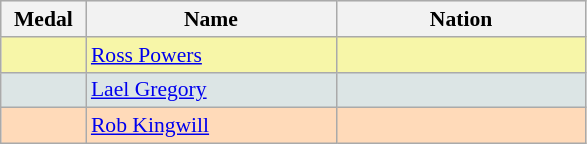<table class=wikitable style="border:1px solid #AAAAAA;font-size:90%">
<tr bgcolor="#E4E4E4">
<th width=50>Medal</th>
<th width=160>Name</th>
<th width=160>Nation</th>
</tr>
<tr bgcolor="#F7F6A8">
<td align="center"></td>
<td><a href='#'>Ross Powers</a></td>
<td></td>
</tr>
<tr bgcolor="#DCE5E5">
<td align="center"></td>
<td><a href='#'>Lael Gregory</a></td>
<td></td>
</tr>
<tr bgcolor="#FFDAB9">
<td align="center"></td>
<td><a href='#'>Rob Kingwill</a></td>
<td></td>
</tr>
</table>
